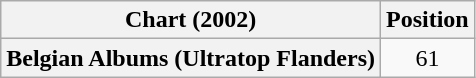<table class="wikitable plainrowheaders" style="text-align:center">
<tr>
<th scope="col">Chart (2002)</th>
<th scope="col">Position</th>
</tr>
<tr>
<th scope="row">Belgian Albums (Ultratop Flanders)</th>
<td>61</td>
</tr>
</table>
